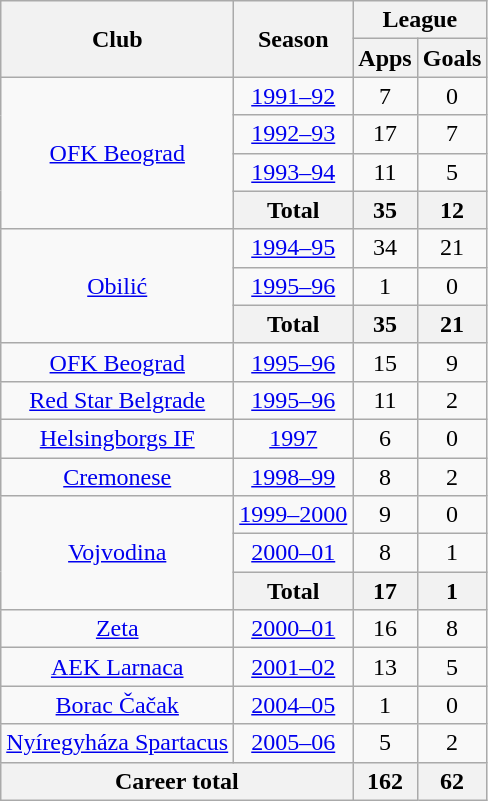<table class="wikitable" style="text-align:center">
<tr>
<th rowspan="2">Club</th>
<th rowspan="2">Season</th>
<th colspan="2">League</th>
</tr>
<tr>
<th>Apps</th>
<th>Goals</th>
</tr>
<tr>
<td rowspan="4"><a href='#'>OFK Beograd</a></td>
<td><a href='#'>1991–92</a></td>
<td>7</td>
<td>0</td>
</tr>
<tr>
<td><a href='#'>1992–93</a></td>
<td>17</td>
<td>7</td>
</tr>
<tr>
<td><a href='#'>1993–94</a></td>
<td>11</td>
<td>5</td>
</tr>
<tr>
<th>Total</th>
<th>35</th>
<th>12</th>
</tr>
<tr>
<td rowspan="3"><a href='#'>Obilić</a></td>
<td><a href='#'>1994–95</a></td>
<td>34</td>
<td>21</td>
</tr>
<tr>
<td><a href='#'>1995–96</a></td>
<td>1</td>
<td>0</td>
</tr>
<tr>
<th>Total</th>
<th>35</th>
<th>21</th>
</tr>
<tr>
<td><a href='#'>OFK Beograd</a></td>
<td><a href='#'>1995–96</a></td>
<td>15</td>
<td>9</td>
</tr>
<tr>
<td><a href='#'>Red Star Belgrade</a></td>
<td><a href='#'>1995–96</a></td>
<td>11</td>
<td>2</td>
</tr>
<tr>
<td><a href='#'>Helsingborgs IF</a></td>
<td><a href='#'>1997</a></td>
<td>6</td>
<td>0</td>
</tr>
<tr>
<td><a href='#'>Cremonese</a></td>
<td><a href='#'>1998–99</a></td>
<td>8</td>
<td>2</td>
</tr>
<tr>
<td rowspan="3"><a href='#'>Vojvodina</a></td>
<td><a href='#'>1999–2000</a></td>
<td>9</td>
<td>0</td>
</tr>
<tr>
<td><a href='#'>2000–01</a></td>
<td>8</td>
<td>1</td>
</tr>
<tr>
<th>Total</th>
<th>17</th>
<th>1</th>
</tr>
<tr>
<td><a href='#'>Zeta</a></td>
<td><a href='#'>2000–01</a></td>
<td>16</td>
<td>8</td>
</tr>
<tr>
<td><a href='#'>AEK Larnaca</a></td>
<td><a href='#'>2001–02</a></td>
<td>13</td>
<td>5</td>
</tr>
<tr>
<td><a href='#'>Borac Čačak</a></td>
<td><a href='#'>2004–05</a></td>
<td>1</td>
<td>0</td>
</tr>
<tr>
<td><a href='#'>Nyíregyháza Spartacus</a></td>
<td><a href='#'>2005–06</a></td>
<td>5</td>
<td>2</td>
</tr>
<tr>
<th colspan="2">Career total</th>
<th>162</th>
<th>62</th>
</tr>
</table>
